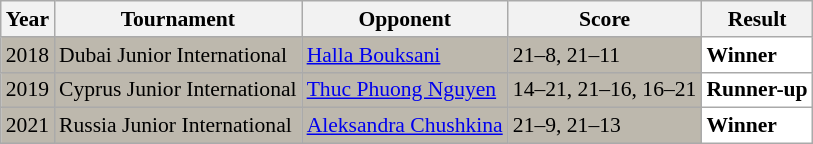<table class="sortable wikitable" style="font-size: 90%;">
<tr>
<th>Year</th>
<th>Tournament</th>
<th>Opponent</th>
<th>Score</th>
<th>Result</th>
</tr>
<tr style="background:#BDB8AD">
<td align="center">2018</td>
<td align="left">Dubai Junior International</td>
<td align="left"> <a href='#'>Halla Bouksani</a></td>
<td align="left">21–8, 21–11</td>
<td style="text-align:left; background:white"> <strong>Winner</strong></td>
</tr>
<tr style="background:#BDB8AD">
<td align="center">2019</td>
<td align="left">Cyprus Junior International</td>
<td align="left"> <a href='#'>Thuc Phuong Nguyen</a></td>
<td align="left">14–21, 21–16, 16–21</td>
<td style="text-align:left; background:white"> <strong>Runner-up</strong></td>
</tr>
<tr style="background:#BDB8AD">
<td align="center">2021</td>
<td align="left">Russia Junior International</td>
<td align="left"> <a href='#'>Aleksandra Chushkina</a></td>
<td align="left">21–9, 21–13</td>
<td style="text-align:left; background:white"> <strong>Winner</strong></td>
</tr>
</table>
